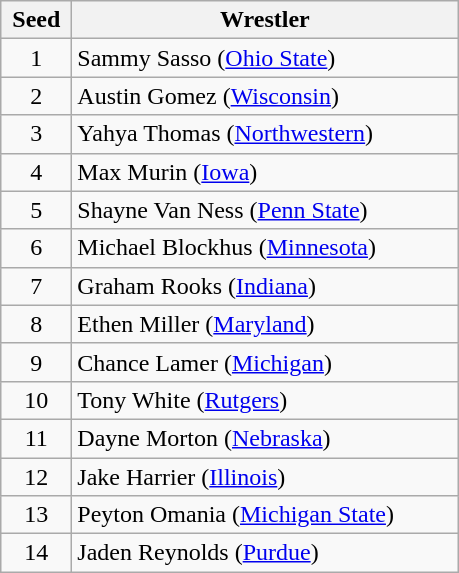<table class="wikitable" style="text-align: center;">
<tr>
<th width="40">Seed</th>
<th width="250">Wrestler</th>
</tr>
<tr>
<td>1</td>
<td align="left">Sammy Sasso (<a href='#'>Ohio State</a>)</td>
</tr>
<tr>
<td>2</td>
<td align="left">Austin Gomez (<a href='#'>Wisconsin</a>)</td>
</tr>
<tr>
<td>3</td>
<td align="left">Yahya Thomas (<a href='#'>Northwestern</a>)</td>
</tr>
<tr>
<td>4</td>
<td align="left">Max Murin (<a href='#'>Iowa</a>)</td>
</tr>
<tr>
<td>5</td>
<td align="left">Shayne Van Ness (<a href='#'>Penn State</a>)</td>
</tr>
<tr>
<td>6</td>
<td align="left">Michael Blockhus (<a href='#'>Minnesota</a>)</td>
</tr>
<tr>
<td>7</td>
<td align="left">Graham Rooks (<a href='#'>Indiana</a>)</td>
</tr>
<tr>
<td>8</td>
<td align="left">Ethen Miller (<a href='#'>Maryland</a>)</td>
</tr>
<tr>
<td>9</td>
<td align="left">Chance Lamer (<a href='#'>Michigan</a>)</td>
</tr>
<tr>
<td>10</td>
<td align="left">Tony White (<a href='#'>Rutgers</a>)</td>
</tr>
<tr>
<td>11</td>
<td align="left">Dayne Morton (<a href='#'>Nebraska</a>)</td>
</tr>
<tr>
<td>12</td>
<td align="left">Jake Harrier (<a href='#'>Illinois</a>)</td>
</tr>
<tr>
<td>13</td>
<td align="left">Peyton Omania (<a href='#'>Michigan State</a>)</td>
</tr>
<tr>
<td>14</td>
<td align="left">Jaden Reynolds (<a href='#'>Purdue</a>)</td>
</tr>
</table>
